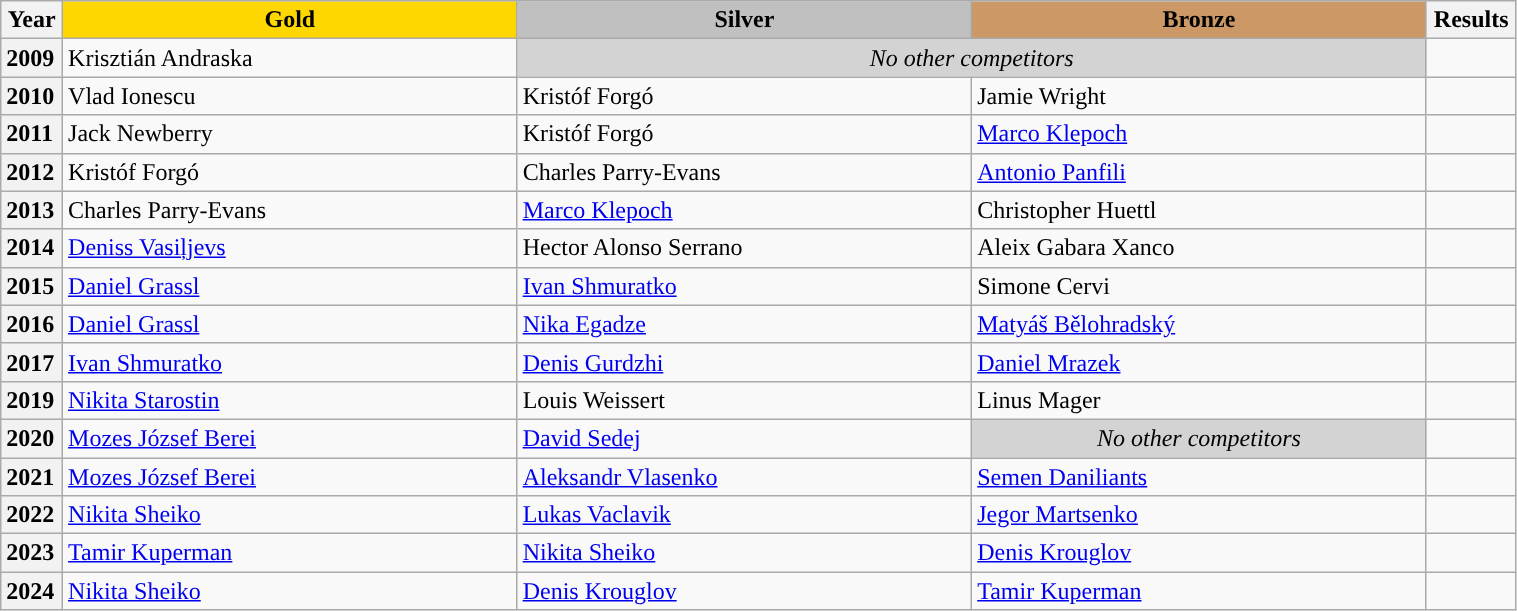<table class="wikitable unsortable" style="text-align:left; width:80%;">
<tr>
<th scope="col" style="text-align:center;">Year</th>
<td scope="col" style="text-align:center; width:30%; background:gold"><strong>Gold</strong></td>
<td scope="col" style="text-align:center; width:30%; background:silver"><strong>Silver</strong></td>
<td scope="col" style="text-align:center; width:30%; background:#c96"><strong>Bronze</strong></td>
<th scope="col" style="text-align:center;">Results</th>
</tr>
<tr>
<th scope="row" style="text-align:left">2009</th>
<td> Krisztián Andraska</td>
<td colspan="2" align="center" bgcolor="lightgray"><em>No other competitors</em></td>
<td></td>
</tr>
<tr>
<th scope="row" style="text-align:left">2010</th>
<td> Vlad Ionescu</td>
<td> Kristóf Forgó</td>
<td> Jamie Wright</td>
<td></td>
</tr>
<tr>
<th scope="row" style="text-align:left">2011</th>
<td> Jack Newberry</td>
<td> Kristóf Forgó</td>
<td> <a href='#'>Marco Klepoch</a></td>
<td></td>
</tr>
<tr>
<th scope="row" style="text-align:left">2012</th>
<td> Kristóf Forgó</td>
<td> Charles Parry-Evans</td>
<td> <a href='#'>Antonio Panfili</a></td>
<td></td>
</tr>
<tr>
<th scope="row" style="text-align:left">2013</th>
<td> Charles Parry-Evans</td>
<td> <a href='#'>Marco Klepoch</a></td>
<td> Christopher Huettl</td>
<td></td>
</tr>
<tr>
<th scope="row" style="text-align:left">2014</th>
<td> <a href='#'>Deniss Vasiļjevs</a></td>
<td> Hector Alonso Serrano</td>
<td> Aleix Gabara Xanco</td>
<td></td>
</tr>
<tr>
<th scope="row" style="text-align:left">2015</th>
<td> <a href='#'>Daniel Grassl</a></td>
<td> <a href='#'>Ivan Shmuratko</a></td>
<td> Simone Cervi</td>
<td></td>
</tr>
<tr>
<th scope="row" style="text-align:left">2016</th>
<td> <a href='#'>Daniel Grassl</a></td>
<td> <a href='#'>Nika Egadze</a></td>
<td> <a href='#'>Matyáš Bělohradský</a></td>
<td></td>
</tr>
<tr>
<th scope="row" style="text-align:left">2017</th>
<td> <a href='#'>Ivan Shmuratko</a></td>
<td> <a href='#'>Denis Gurdzhi</a></td>
<td> <a href='#'>Daniel Mrazek</a></td>
<td></td>
</tr>
<tr>
<th scope="row" style="text-align:left">2019</th>
<td> <a href='#'>Nikita Starostin</a></td>
<td> Louis Weissert</td>
<td> Linus Mager</td>
<td></td>
</tr>
<tr>
<th scope="row" style="text-align:left">2020</th>
<td> <a href='#'>Mozes József Berei</a></td>
<td> <a href='#'>David Sedej</a></td>
<td align=center bgcolor="lightgray"><em>No other competitors</em></td>
<td></td>
</tr>
<tr>
<th scope="row" style="text-align:left">2021</th>
<td> <a href='#'>Mozes József Berei</a></td>
<td> <a href='#'>Aleksandr Vlasenko</a></td>
<td> <a href='#'>Semen Daniliants</a></td>
<td></td>
</tr>
<tr>
<th scope="row" style="text-align:left">2022</th>
<td> <a href='#'>Nikita Sheiko</a></td>
<td> <a href='#'>Lukas Vaclavik</a></td>
<td> <a href='#'>Jegor Martsenko</a></td>
<td></td>
</tr>
<tr>
<th scope="row" style="text-align:left">2023</th>
<td> <a href='#'>Tamir Kuperman</a></td>
<td> <a href='#'>Nikita Sheiko</a></td>
<td> <a href='#'>Denis Krouglov</a></td>
<td></td>
</tr>
<tr>
<th scope="row" style="text-align:left">2024</th>
<td> <a href='#'>Nikita Sheiko</a></td>
<td> <a href='#'>Denis Krouglov</a></td>
<td> <a href='#'>Tamir Kuperman</a></td>
<td></td>
</tr>
</table>
